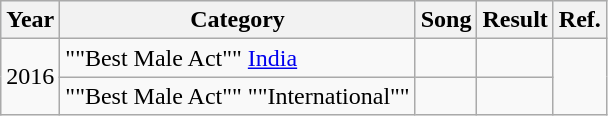<table class="wikitable">
<tr ---- bgcolor="#ebf5ff">
<th>Year</th>
<th>Category</th>
<th>Song</th>
<th>Result</th>
<th>Ref.</th>
</tr>
<tr>
<td rowspan="2">2016</td>
<td>""Best Male Act"" <a href='#'>India</a></td>
<td></td>
<td></td>
<td rowspan="2"></td>
</tr>
<tr>
<td>""Best Male Act"" ""International""</td>
<td></td>
<td></td>
</tr>
</table>
